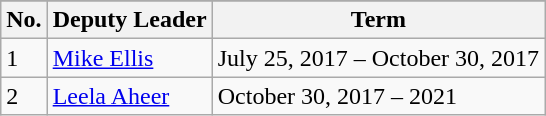<table class="wikitable">
<tr>
</tr>
<tr>
<th scope="col">No.</th>
<th scope="col">Deputy Leader</th>
<th scope="col">Term</th>
</tr>
<tr>
<td scope ="row">1</td>
<td><a href='#'>Mike Ellis</a></td>
<td>July 25, 2017 – October 30, 2017</td>
</tr>
<tr>
<td scope ="row">2</td>
<td><a href='#'>Leela Aheer</a></td>
<td>October 30, 2017 – 2021</td>
</tr>
</table>
